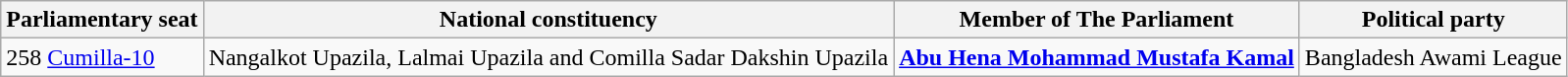<table class="wikitable sortable">
<tr>
<th>Parliamentary seat</th>
<th>National constituency</th>
<th>Member of The Parliament</th>
<th>Political party</th>
</tr>
<tr>
<td>258 <a href='#'>Cumilla-10</a></td>
<td>Nangalkot Upazila, Lalmai Upazila and Comilla Sadar Dakshin Upazila</td>
<td><a href='#'><strong>Abu Hena Mohammad Mustafa Kamal</strong></a></td>
<td>Bangladesh Awami League</td>
</tr>
</table>
